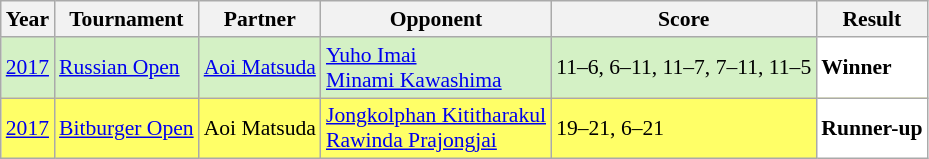<table class="sortable wikitable" style="font-size: 90%;">
<tr>
<th>Year</th>
<th>Tournament</th>
<th>Partner</th>
<th>Opponent</th>
<th>Score</th>
<th>Result</th>
</tr>
<tr style="background:#D4F1C5">
<td align="center"><a href='#'>2017</a></td>
<td align="left"><a href='#'>Russian Open</a></td>
<td align="left"> <a href='#'>Aoi Matsuda</a></td>
<td align="left"> <a href='#'>Yuho Imai</a><br> <a href='#'>Minami Kawashima</a></td>
<td align="left">11–6, 6–11, 11–7, 7–11, 11–5</td>
<td style="text-align:left; background:white"> <strong>Winner</strong></td>
</tr>
<tr style="background:#FFFF67">
<td align="center"><a href='#'>2017</a></td>
<td align="left"><a href='#'>Bitburger Open</a></td>
<td align="left"> Aoi Matsuda</td>
<td align="left"> <a href='#'>Jongkolphan Kititharakul</a><br> <a href='#'>Rawinda Prajongjai</a></td>
<td align="left">19–21, 6–21</td>
<td style="text-align:left; background:white"> <strong>Runner-up</strong></td>
</tr>
</table>
